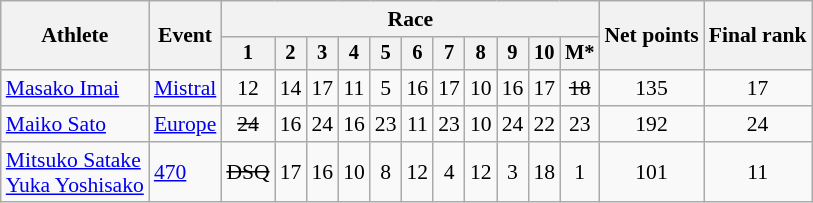<table class="wikitable" style="font-size:90%">
<tr>
<th rowspan=2>Athlete</th>
<th rowspan=2>Event</th>
<th colspan=11>Race</th>
<th rowspan=2>Net points</th>
<th rowspan=2>Final rank</th>
</tr>
<tr style="font-size:95%">
<th>1</th>
<th>2</th>
<th>3</th>
<th>4</th>
<th>5</th>
<th>6</th>
<th>7</th>
<th>8</th>
<th>9</th>
<th>10</th>
<th>M*</th>
</tr>
<tr align=center>
<td align=left><a href='#'>Masako Imai</a></td>
<td align=left><a href='#'>Mistral</a></td>
<td>12</td>
<td>14</td>
<td>17</td>
<td>11</td>
<td>5</td>
<td>16</td>
<td>17</td>
<td>10</td>
<td>16</td>
<td>17</td>
<td><s>18</s></td>
<td>135</td>
<td>17</td>
</tr>
<tr align=center>
<td align=left><a href='#'>Maiko Sato</a></td>
<td align=left><a href='#'>Europe</a></td>
<td><s>24</s></td>
<td>16</td>
<td>24</td>
<td>16</td>
<td>23</td>
<td>11</td>
<td>23</td>
<td>10</td>
<td>24</td>
<td>22</td>
<td>23</td>
<td>192</td>
<td>24</td>
</tr>
<tr align=center>
<td align=left><a href='#'>Mitsuko Satake</a><br><a href='#'>Yuka Yoshisako</a></td>
<td align=left><a href='#'>470</a></td>
<td><s>DSQ</s></td>
<td>17</td>
<td>16</td>
<td>10</td>
<td>8</td>
<td>12</td>
<td>4</td>
<td>12</td>
<td>3</td>
<td>18</td>
<td>1</td>
<td>101</td>
<td>11</td>
</tr>
</table>
